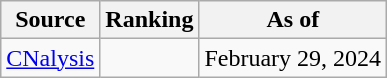<table class="wikitable" style="text-align:center">
<tr>
<th>Source</th>
<th>Ranking</th>
<th>As of</th>
</tr>
<tr>
<td align=left><a href='#'>CNalysis</a></td>
<td></td>
<td>February 29, 2024</td>
</tr>
</table>
